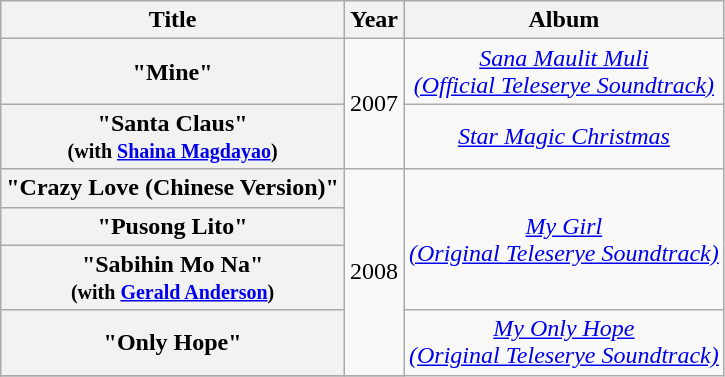<table class="wikitable plainrowheaders" style="text-align:center;">
<tr>
<th>Title</th>
<th>Year</th>
<th>Album</th>
</tr>
<tr>
<th scope="row">"Mine"</th>
<td rowspan="2">2007</td>
<td rowspan="1"><em><a href='#'>Sana Maulit Muli<br>(Official Teleserye Soundtrack)</a></em></td>
</tr>
<tr>
<th scope="row">"Santa Claus"<br><small>(with <a href='#'>Shaina Magdayao</a>)</small></th>
<td rowspan="1"><em><a href='#'>Star Magic Christmas</a></em></td>
</tr>
<tr>
<th scope="row">"Crazy Love (Chinese Version)"</th>
<td rowspan="4">2008</td>
<td rowspan="3"><em><a href='#'>My Girl<br>(Original Teleserye Soundtrack)</a></em></td>
</tr>
<tr>
<th scope="row">"Pusong Lito"</th>
</tr>
<tr>
<th scope="row">"Sabihin Mo Na"<br><small>(with <a href='#'>Gerald Anderson</a>)</small></th>
</tr>
<tr>
<th scope="row">"Only Hope"</th>
<td rowspan="3"><em><a href='#'>My Only Hope<br>(Original Teleserye Soundtrack)</a></em></td>
</tr>
<tr>
</tr>
</table>
